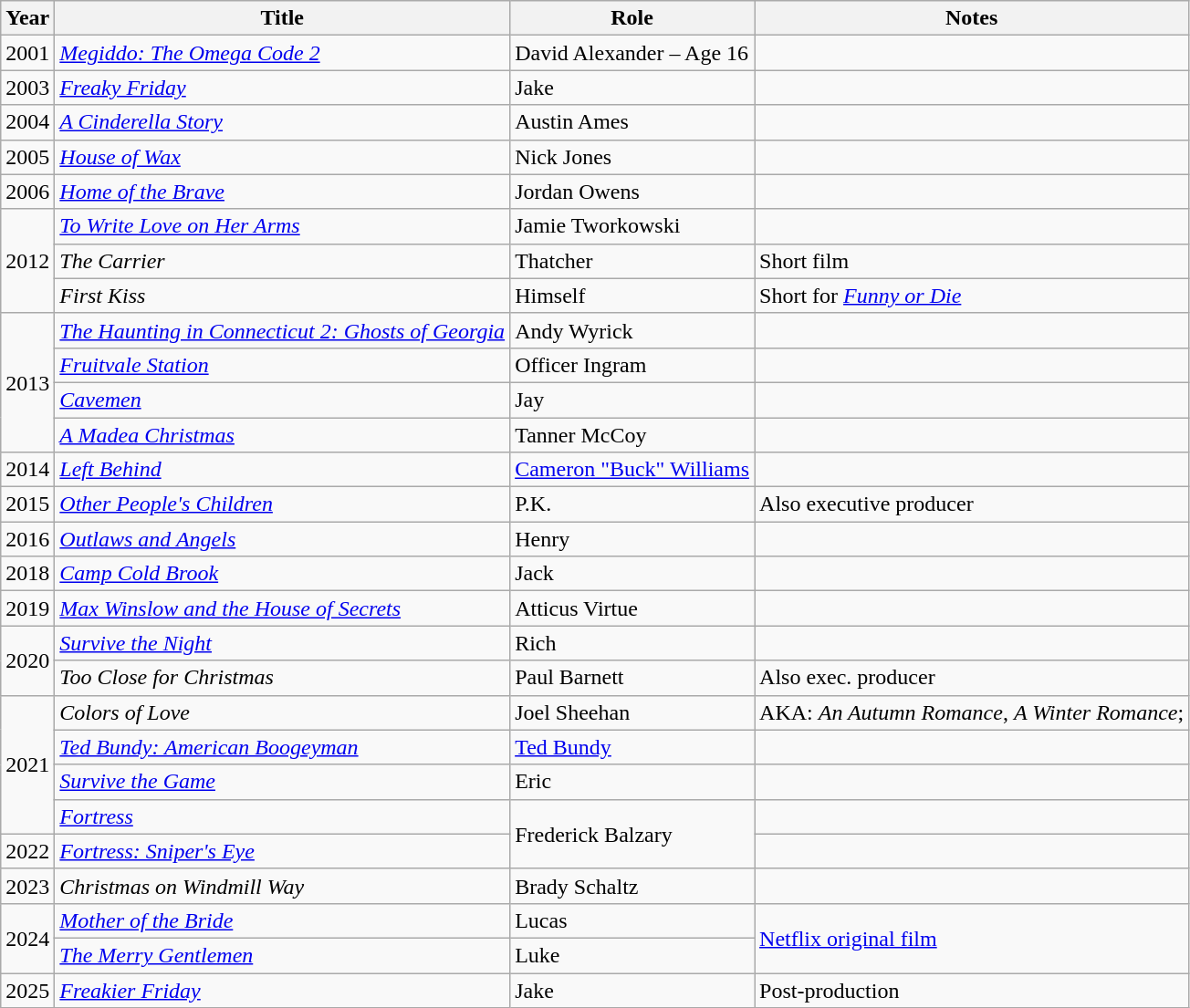<table class="wikitable sortable">
<tr>
<th>Year</th>
<th>Title</th>
<th>Role</th>
<th class="unsortable">Notes</th>
</tr>
<tr>
<td>2001</td>
<td><em><a href='#'>Megiddo: The Omega Code 2</a></em></td>
<td>David Alexander – Age 16</td>
<td></td>
</tr>
<tr>
<td>2003</td>
<td><em><a href='#'>Freaky Friday</a></em></td>
<td>Jake</td>
<td></td>
</tr>
<tr>
<td>2004</td>
<td><em><a href='#'>A Cinderella Story</a></em></td>
<td>Austin Ames</td>
<td></td>
</tr>
<tr>
<td>2005</td>
<td><em><a href='#'>House of Wax</a></em></td>
<td>Nick Jones</td>
<td></td>
</tr>
<tr>
<td>2006</td>
<td><em><a href='#'>Home of the Brave</a></em></td>
<td>Jordan Owens</td>
<td></td>
</tr>
<tr>
<td rowspan="3">2012</td>
<td><em><a href='#'>To Write Love on Her Arms</a></em></td>
<td>Jamie Tworkowski</td>
<td></td>
</tr>
<tr>
<td><em>The Carrier</em></td>
<td>Thatcher</td>
<td>Short film</td>
</tr>
<tr>
<td><em>First Kiss</em></td>
<td>Himself</td>
<td>Short for <em><a href='#'>Funny or Die</a></em></td>
</tr>
<tr>
<td rowspan="4">2013</td>
<td><em><a href='#'>The Haunting in Connecticut 2: Ghosts of Georgia</a></em></td>
<td>Andy Wyrick</td>
<td></td>
</tr>
<tr>
<td><em><a href='#'>Fruitvale Station</a></em></td>
<td>Officer Ingram</td>
<td></td>
</tr>
<tr>
<td><em><a href='#'>Cavemen</a></em></td>
<td>Jay</td>
<td></td>
</tr>
<tr>
<td><em><a href='#'>A Madea Christmas</a></em></td>
<td>Tanner McCoy</td>
<td></td>
</tr>
<tr>
<td>2014</td>
<td><em><a href='#'>Left Behind</a></em></td>
<td><a href='#'>Cameron "Buck" Williams</a></td>
<td></td>
</tr>
<tr>
<td>2015</td>
<td><em><a href='#'>Other People's Children</a></em></td>
<td>P.K.</td>
<td>Also executive producer</td>
</tr>
<tr>
<td>2016</td>
<td><em><a href='#'>Outlaws and Angels</a></em></td>
<td>Henry</td>
<td></td>
</tr>
<tr>
<td>2018</td>
<td><em><a href='#'>Camp Cold Brook</a></em></td>
<td>Jack</td>
<td></td>
</tr>
<tr>
<td>2019</td>
<td><em><a href='#'>Max Winslow and the House of Secrets</a></em></td>
<td>Atticus Virtue</td>
<td></td>
</tr>
<tr>
<td rowspan="2">2020</td>
<td><em><a href='#'>Survive the Night</a></em></td>
<td>Rich</td>
<td></td>
</tr>
<tr>
<td><em>Too Close for Christmas</em></td>
<td>Paul Barnett</td>
<td>Also exec. producer</td>
</tr>
<tr>
<td rowspan="4">2021</td>
<td><em>Colors of Love</em></td>
<td>Joel Sheehan</td>
<td>AKA: <em>An Autumn Romance</em>, <em>A Winter Romance</em>;</td>
</tr>
<tr>
<td><em><a href='#'>Ted Bundy: American Boogeyman</a></em></td>
<td><a href='#'>Ted Bundy</a></td>
<td></td>
</tr>
<tr>
<td><em><a href='#'>Survive the Game</a></em></td>
<td>Eric</td>
<td></td>
</tr>
<tr>
<td><em><a href='#'>Fortress</a></em></td>
<td rowspan="2">Frederick Balzary</td>
<td></td>
</tr>
<tr>
<td>2022</td>
<td><em><a href='#'>Fortress: Sniper's Eye</a></em></td>
<td></td>
</tr>
<tr>
<td>2023</td>
<td><em>Christmas on Windmill Way</em></td>
<td>Brady Schaltz</td>
<td></td>
</tr>
<tr>
<td rowspan="2">2024</td>
<td><em><a href='#'>Mother of the Bride</a></em></td>
<td>Lucas</td>
<td rowspan="2"><a href='#'>Netflix original film</a></td>
</tr>
<tr>
<td><em><a href='#'>The Merry Gentlemen</a></em></td>
<td>Luke</td>
</tr>
<tr>
<td>2025</td>
<td><em><a href='#'>Freakier Friday</a></em></td>
<td>Jake</td>
<td>Post-production</td>
</tr>
</table>
